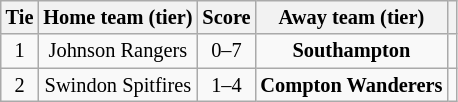<table class="wikitable" style="text-align:center; font-size:85%">
<tr>
<th>Tie</th>
<th>Home team (tier)</th>
<th>Score</th>
<th>Away team (tier)</th>
<th></th>
</tr>
<tr>
<td align="center">1</td>
<td>Johnson Rangers</td>
<td align="center">0–7</td>
<td><strong>Southampton</strong></td>
<td></td>
</tr>
<tr>
<td align="center">2</td>
<td>Swindon Spitfires</td>
<td align="center">1–4</td>
<td><strong>Compton Wanderers</strong></td>
<td></td>
</tr>
</table>
